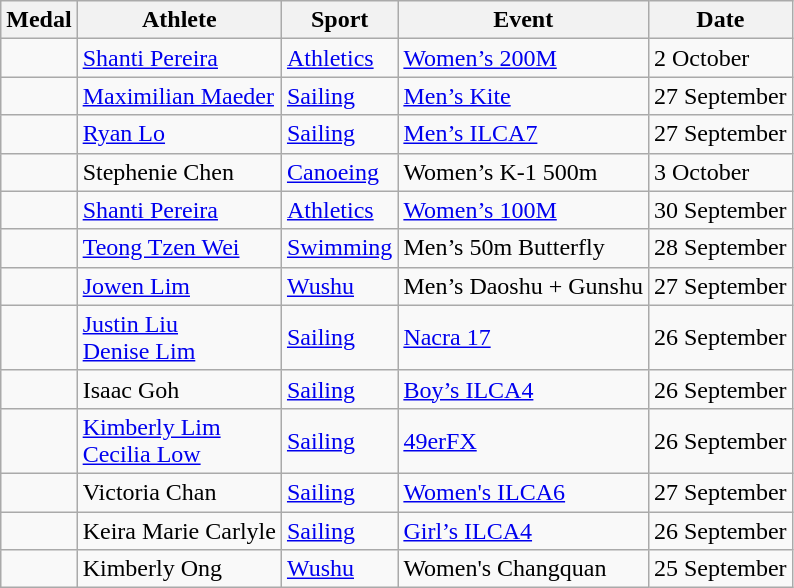<table class="wikitable sortable">
<tr>
<th>Medal</th>
<th>Athlete</th>
<th>Sport</th>
<th>Event</th>
<th>Date</th>
</tr>
<tr>
<td></td>
<td><a href='#'>Shanti Pereira</a></td>
<td><a href='#'> Athletics</a></td>
<td><a href='#'> Women’s 200M</a></td>
<td>2 October</td>
</tr>
<tr>
<td></td>
<td><a href='#'>Maximilian Maeder</a></td>
<td><a href='#'> Sailing</a></td>
<td><a href='#'> Men’s Kite</a></td>
<td>27 September</td>
</tr>
<tr>
<td></td>
<td><a href='#'>Ryan Lo</a></td>
<td><a href='#'> Sailing</a></td>
<td><a href='#'> Men’s ILCA7</a></td>
<td>27 September</td>
</tr>
<tr>
<td></td>
<td>Stephenie Chen</td>
<td><a href='#'> Canoeing</a></td>
<td>Women’s K-1 500m</td>
<td>3 October</td>
</tr>
<tr>
<td></td>
<td><a href='#'>Shanti Pereira</a></td>
<td><a href='#'> Athletics</a></td>
<td><a href='#'> Women’s 100M</a></td>
<td>30 September</td>
</tr>
<tr>
<td></td>
<td><a href='#'>Teong Tzen Wei</a></td>
<td><a href='#'> Swimming</a></td>
<td>Men’s 50m Butterfly</td>
<td>28 September</td>
</tr>
<tr>
<td></td>
<td><a href='#'>Jowen Lim</a></td>
<td><a href='#'> Wushu</a></td>
<td>Men’s Daoshu + Gunshu</td>
<td>27 September</td>
</tr>
<tr>
<td></td>
<td><a href='#'>Justin Liu</a> <br> <a href='#'>Denise Lim</a></td>
<td><a href='#'> Sailing</a></td>
<td><a href='#'> Nacra 17</a></td>
<td>26 September</td>
</tr>
<tr>
<td></td>
<td>Isaac Goh</td>
<td><a href='#'> Sailing</a></td>
<td><a href='#'> Boy’s ILCA4</a></td>
<td>26 September</td>
</tr>
<tr>
<td></td>
<td><a href='#'>Kimberly Lim</a><br><a href='#'>Cecilia Low</a></td>
<td><a href='#'> Sailing</a></td>
<td><a href='#'> 49erFX</a></td>
<td>26 September</td>
</tr>
<tr>
<td></td>
<td>Victoria Chan</td>
<td><a href='#'> Sailing</a></td>
<td><a href='#'> Women's ILCA6</a></td>
<td>27 September</td>
</tr>
<tr>
<td></td>
<td>Keira Marie Carlyle</td>
<td><a href='#'> Sailing</a></td>
<td><a href='#'> Girl’s ILCA4</a></td>
<td>26 September</td>
</tr>
<tr>
<td></td>
<td>Kimberly Ong</td>
<td><a href='#'> Wushu</a></td>
<td>Women's Changquan</td>
<td>25 September</td>
</tr>
</table>
